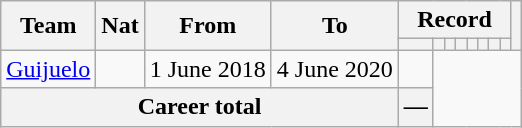<table class="wikitable" style="text-align: center">
<tr>
<th rowspan="2">Team</th>
<th rowspan="2">Nat</th>
<th rowspan="2">From</th>
<th rowspan="2">To</th>
<th colspan="8">Record</th>
<th rowspan=2></th>
</tr>
<tr>
<th></th>
<th></th>
<th></th>
<th></th>
<th></th>
<th></th>
<th></th>
<th></th>
</tr>
<tr>
<td align="left"><a href='#'>Guijuelo</a></td>
<td></td>
<td align=left>1 June 2018</td>
<td align=left>4 June 2020<br></td>
<td></td>
</tr>
<tr>
<th colspan=4>Career total<br></th>
<th>—</th>
</tr>
</table>
